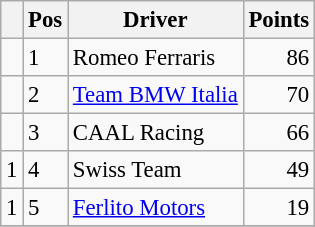<table class="wikitable" style="font-size: 95%;">
<tr>
<th></th>
<th>Pos</th>
<th>Driver</th>
<th>Points</th>
</tr>
<tr>
<td align="left"></td>
<td>1</td>
<td> Romeo Ferraris</td>
<td align="right">86</td>
</tr>
<tr>
<td align="left"></td>
<td>2</td>
<td> <a href='#'>Team BMW Italia</a></td>
<td align="right">70</td>
</tr>
<tr>
<td align="left"></td>
<td>3</td>
<td> CAAL Racing</td>
<td align="right">66</td>
</tr>
<tr>
<td align="left"> 1</td>
<td>4</td>
<td> Swiss Team</td>
<td align="right">49</td>
</tr>
<tr>
<td align="left"> 1</td>
<td>5</td>
<td> <a href='#'>Ferlito Motors</a></td>
<td align="right">19</td>
</tr>
<tr>
</tr>
</table>
